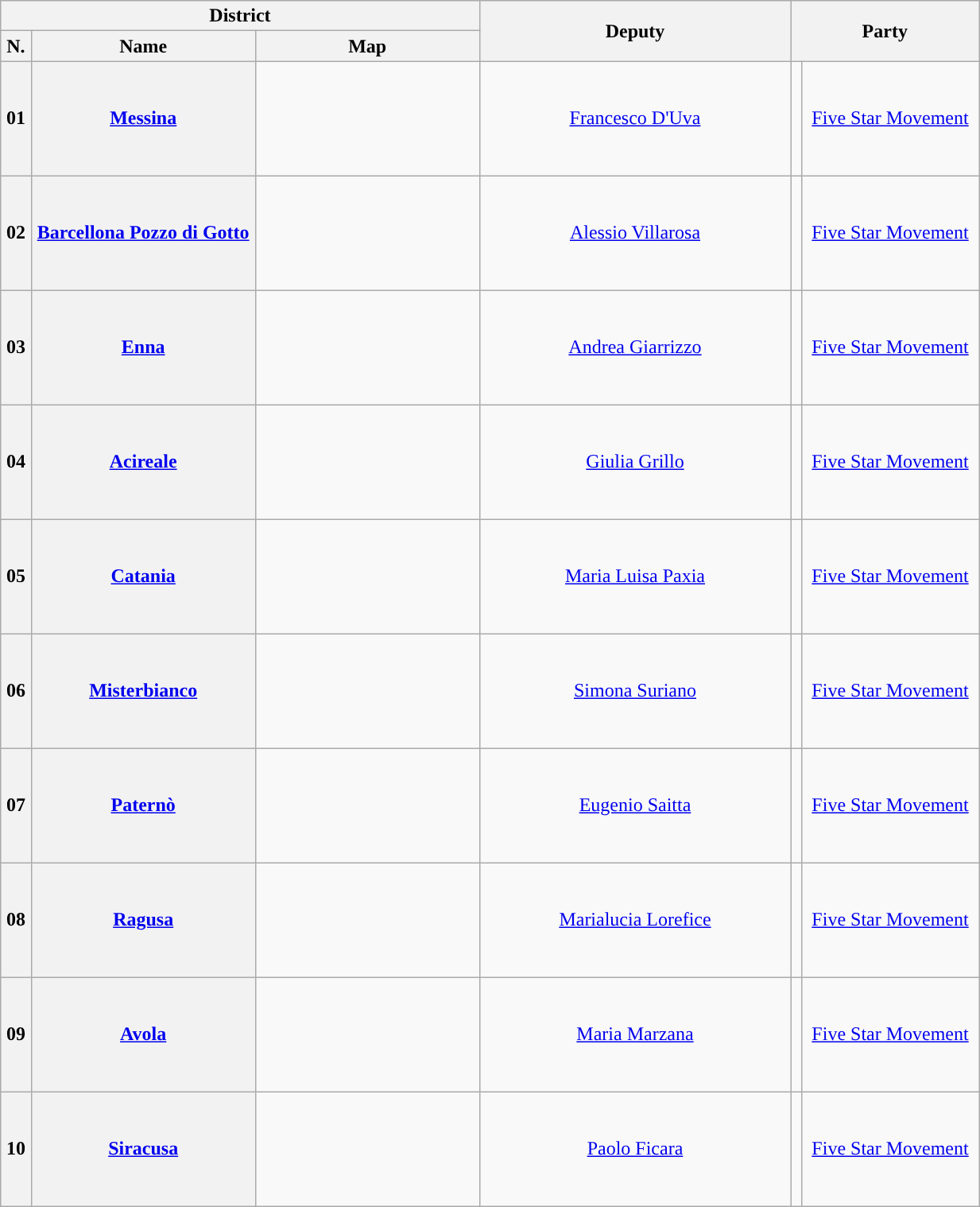<table class="wikitable" style="text-align:center; style="width=65%">
<tr>
<th width=35% colspan="3">District</th>
<th width=25% rowspan="2">Deputy</th>
<th width=15% colspan="2" rowspan="2">Party</th>
</tr>
<tr>
<th width=1%>N.</th>
<th width=18%>Name</th>
<th width=18%>Map</th>
</tr>
<tr style="height:6em;">
<th>01</th>
<th><a href='#'>Messina</a></th>
<td></td>
<td><a href='#'>Francesco D'Uva</a></td>
<td style="background:"></td>
<td><a href='#'>Five Star Movement</a></td>
</tr>
<tr style="height:6em;">
<th>02</th>
<th><a href='#'>Barcellona Pozzo di Gotto</a></th>
<td></td>
<td><a href='#'>Alessio Villarosa</a></td>
<td style="background:"></td>
<td colspan=3><a href='#'>Five Star Movement</a></td>
</tr>
<tr style="height:6em;">
<th>03</th>
<th><a href='#'>Enna</a></th>
<td></td>
<td><a href='#'>Andrea Giarrizzo</a></td>
<td style="background:"></td>
<td colspan=3><a href='#'>Five Star Movement</a></td>
</tr>
<tr style="height:6em;">
<th>04</th>
<th><a href='#'>Acireale</a></th>
<td></td>
<td><a href='#'>Giulia Grillo</a></td>
<td style="background:"></td>
<td colspan=3><a href='#'>Five Star Movement</a></td>
</tr>
<tr style="height:6em;">
<th>05</th>
<th><a href='#'>Catania</a></th>
<td></td>
<td><a href='#'>Maria Luisa Paxia</a></td>
<td style="background:"></td>
<td colspan=3><a href='#'>Five Star Movement</a></td>
</tr>
<tr style="height:6em;">
<th>06</th>
<th><a href='#'>Misterbianco</a></th>
<td></td>
<td><a href='#'>Simona Suriano</a></td>
<td style="background:"></td>
<td colspan=3><a href='#'>Five Star Movement</a></td>
</tr>
<tr style="height:6em;">
<th>07</th>
<th><a href='#'>Paternò</a></th>
<td></td>
<td><a href='#'>Eugenio Saitta</a></td>
<td style="background:"></td>
<td colspan=3><a href='#'>Five Star Movement</a></td>
</tr>
<tr style="height:6em;">
<th>08</th>
<th><a href='#'>Ragusa</a></th>
<td></td>
<td><a href='#'>Marialucia Lorefice</a></td>
<td style="background:"></td>
<td colspan=3><a href='#'>Five Star Movement</a></td>
</tr>
<tr style="height:6em;">
<th>09</th>
<th><a href='#'>Avola</a></th>
<td></td>
<td><a href='#'>Maria Marzana</a></td>
<td style="background:"></td>
<td colspan=3><a href='#'>Five Star Movement</a></td>
</tr>
<tr style="height:6em;">
<th>10</th>
<th><a href='#'>Siracusa</a></th>
<td></td>
<td><a href='#'>Paolo Ficara</a></td>
<td style="background:"></td>
<td colspan=3><a href='#'>Five Star Movement</a></td>
</tr>
</table>
